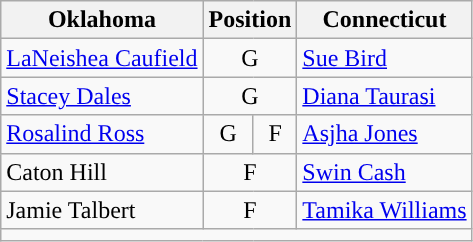<table class="wikitable">
<tr>
<th>Oklahoma</th>
<th colspan=2>Position</th>
<th>Connecticut</th>
</tr>
<tr>
<td><a href='#'>LaNeishea Caufield</a></td>
<td colspan=2 style="text-align:center">G</td>
<td><a href='#'>Sue Bird</a></td>
</tr>
<tr>
<td><a href='#'>Stacey Dales</a></td>
<td colspan=2 style="text-align:center">G</td>
<td><a href='#'>Diana Taurasi</a></td>
</tr>
<tr>
<td><a href='#'>Rosalind Ross</a></td>
<td style="text-align:center">G</td>
<td style="text-align:center">F</td>
<td><a href='#'>Asjha Jones</a></td>
</tr>
<tr>
<td>Caton Hill</td>
<td colspan=2 style="text-align:center">F</td>
<td><a href='#'>Swin Cash</a></td>
</tr>
<tr>
<td>Jamie Talbert</td>
<td colspan=2 style="text-align:center">F</td>
<td><a href='#'>Tamika Williams</a></td>
</tr>
<tr>
<td style="text-align:center" colspan=4></td>
</tr>
</table>
